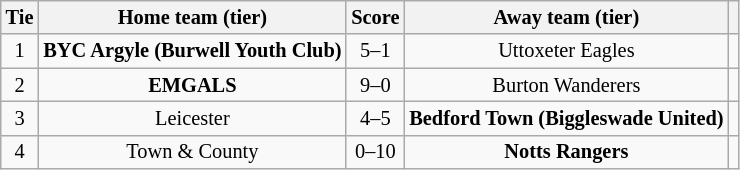<table class="wikitable" style="text-align:center; font-size:85%">
<tr>
<th>Tie</th>
<th>Home team (tier)</th>
<th>Score</th>
<th>Away team (tier)</th>
<th></th>
</tr>
<tr>
<td align="center">1</td>
<td><strong>BYC Argyle (Burwell Youth Club)</strong></td>
<td align="center">5–1</td>
<td>Uttoxeter Eagles</td>
<td></td>
</tr>
<tr>
<td align="center">2</td>
<td><strong>EMGALS</strong></td>
<td align="center">9–0</td>
<td>Burton Wanderers</td>
<td></td>
</tr>
<tr>
<td align="center">3</td>
<td>Leicester</td>
<td align="center">4–5</td>
<td><strong>Bedford Town (Biggleswade United)</strong></td>
<td></td>
</tr>
<tr>
<td align="center">4</td>
<td>Town & County</td>
<td align="center">0–10</td>
<td><strong>Notts Rangers</strong></td>
<td></td>
</tr>
</table>
